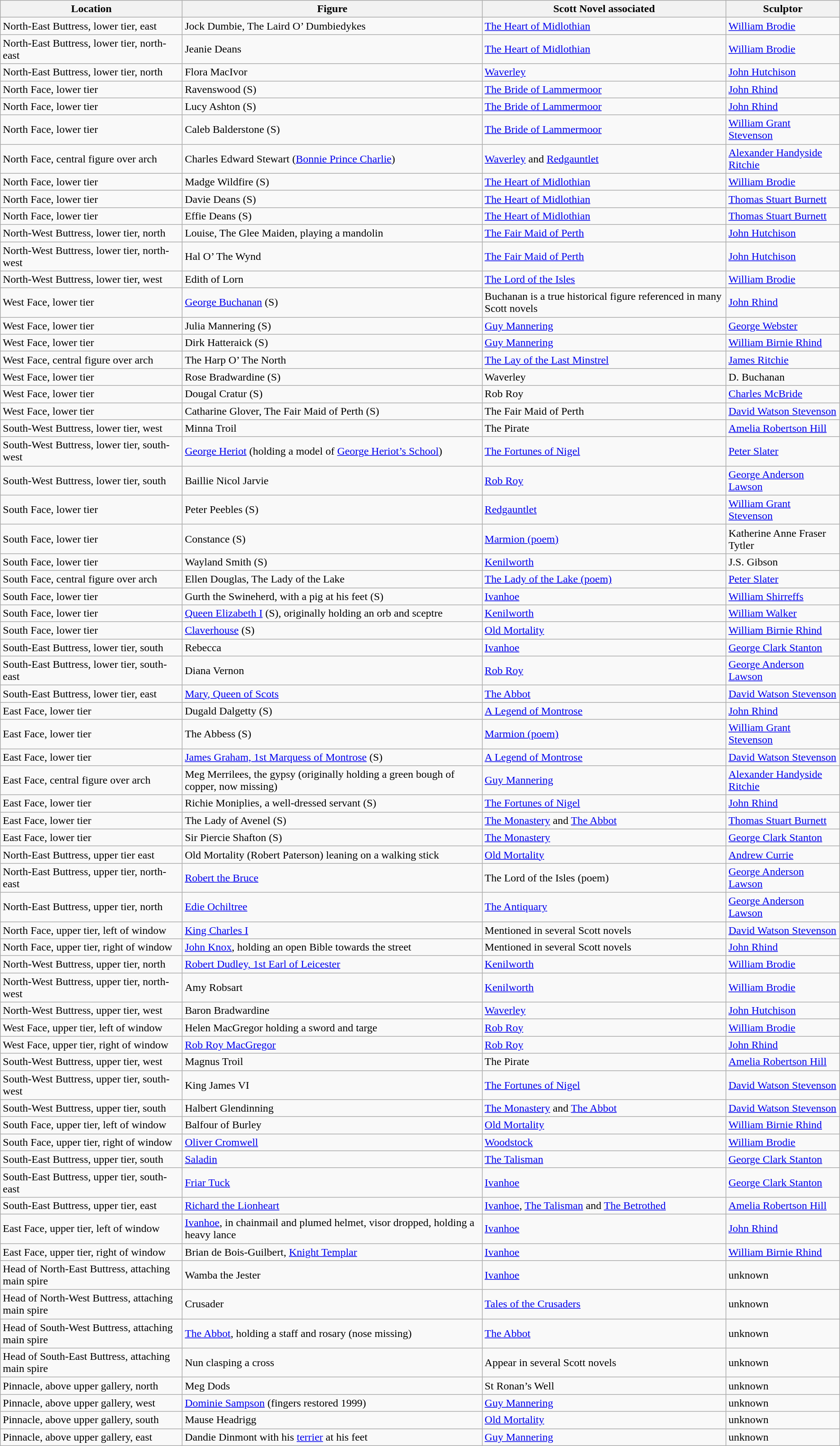<table class="wikitable">
<tr>
<th>Location</th>
<th>Figure</th>
<th>Scott Novel associated</th>
<th>Sculptor</th>
</tr>
<tr>
<td>North-East Buttress, lower tier, east</td>
<td>Jock Dumbie, The Laird O’ Dumbiedykes</td>
<td><a href='#'>The Heart of Midlothian</a></td>
<td><a href='#'>William Brodie</a></td>
</tr>
<tr>
<td>North-East Buttress, lower tier, north-east</td>
<td>Jeanie Deans</td>
<td><a href='#'>The Heart of Midlothian</a></td>
<td><a href='#'>William Brodie</a></td>
</tr>
<tr>
<td>North-East Buttress, lower tier, north</td>
<td>Flora MacIvor</td>
<td><a href='#'>Waverley</a></td>
<td><a href='#'>John Hutchison</a></td>
</tr>
<tr>
<td>North Face, lower tier</td>
<td>Ravenswood (S)</td>
<td><a href='#'>The Bride of Lammermoor</a></td>
<td><a href='#'>John Rhind</a></td>
</tr>
<tr>
<td>North Face, lower tier</td>
<td>Lucy Ashton (S)</td>
<td><a href='#'>The Bride of Lammermoor</a></td>
<td><a href='#'>John Rhind</a></td>
</tr>
<tr>
<td>North Face, lower tier</td>
<td>Caleb Balderstone (S)</td>
<td><a href='#'>The Bride of Lammermoor</a></td>
<td><a href='#'>William Grant Stevenson</a></td>
</tr>
<tr>
<td>North Face, central figure over arch</td>
<td>Charles Edward Stewart (<a href='#'>Bonnie Prince Charlie</a>)</td>
<td><a href='#'>Waverley</a> and <a href='#'>Redgauntlet</a></td>
<td><a href='#'>Alexander Handyside Ritchie</a></td>
</tr>
<tr>
<td>North Face, lower tier</td>
<td>Madge Wildfire (S)</td>
<td><a href='#'>The Heart of Midlothian</a></td>
<td><a href='#'>William Brodie</a></td>
</tr>
<tr>
<td>North Face, lower tier</td>
<td>Davie Deans (S)</td>
<td><a href='#'>The Heart of Midlothian</a></td>
<td><a href='#'>Thomas Stuart Burnett</a></td>
</tr>
<tr>
<td>North Face, lower tier</td>
<td>Effie Deans (S)</td>
<td><a href='#'>The Heart of Midlothian</a></td>
<td><a href='#'>Thomas Stuart Burnett</a></td>
</tr>
<tr>
<td>North-West Buttress, lower tier, north</td>
<td>Louise, The Glee Maiden, playing a mandolin</td>
<td><a href='#'>The Fair Maid of Perth</a></td>
<td><a href='#'>John Hutchison</a></td>
</tr>
<tr>
<td>North-West Buttress, lower tier, north-west</td>
<td>Hal O’ The Wynd</td>
<td><a href='#'>The Fair Maid of Perth</a></td>
<td><a href='#'>John Hutchison</a></td>
</tr>
<tr>
<td>North-West Buttress, lower tier, west</td>
<td>Edith of Lorn</td>
<td><a href='#'>The Lord of the Isles</a></td>
<td><a href='#'>William Brodie</a></td>
</tr>
<tr>
<td>West Face, lower tier</td>
<td><a href='#'>George Buchanan</a> (S)</td>
<td>Buchanan is a true historical figure referenced in many Scott novels</td>
<td><a href='#'>John Rhind</a></td>
</tr>
<tr>
<td>West Face, lower tier</td>
<td>Julia Mannering (S)</td>
<td><a href='#'>Guy Mannering</a></td>
<td><a href='#'>George Webster</a></td>
</tr>
<tr>
<td>West Face, lower tier</td>
<td>Dirk Hatteraick (S)</td>
<td><a href='#'>Guy Mannering</a></td>
<td><a href='#'>William Birnie Rhind</a></td>
</tr>
<tr>
<td>West Face, central figure over arch</td>
<td>The Harp O’ The North</td>
<td><a href='#'>The Lay of the Last Minstrel</a></td>
<td><a href='#'>James Ritchie</a></td>
</tr>
<tr>
<td>West Face, lower tier</td>
<td>Rose Bradwardine (S)</td>
<td>Waverley</td>
<td>D. Buchanan</td>
</tr>
<tr>
<td>West Face, lower tier</td>
<td>Dougal Cratur (S)</td>
<td>Rob Roy</td>
<td><a href='#'>Charles McBride</a></td>
</tr>
<tr>
<td>West Face, lower tier</td>
<td>Catharine Glover, The Fair Maid of Perth (S)</td>
<td>The Fair Maid of Perth</td>
<td><a href='#'>David Watson Stevenson</a></td>
</tr>
<tr>
<td>South-West Buttress, lower tier, west</td>
<td>Minna Troil</td>
<td>The Pirate</td>
<td><a href='#'>Amelia Robertson Hill</a></td>
</tr>
<tr>
<td>South-West Buttress, lower tier, south-west</td>
<td><a href='#'>George Heriot</a> (holding a model of <a href='#'>George Heriot’s School</a>)</td>
<td><a href='#'>The Fortunes of Nigel</a></td>
<td><a href='#'>Peter Slater</a></td>
</tr>
<tr>
<td>South-West Buttress, lower tier, south</td>
<td>Baillie Nicol Jarvie</td>
<td><a href='#'>Rob Roy</a></td>
<td><a href='#'>George Anderson Lawson</a></td>
</tr>
<tr>
<td>South Face, lower tier</td>
<td>Peter Peebles (S)</td>
<td><a href='#'>Redgauntlet</a></td>
<td><a href='#'>William Grant Stevenson</a></td>
</tr>
<tr>
<td>South Face, lower tier</td>
<td>Constance (S)</td>
<td><a href='#'>Marmion (poem)</a></td>
<td>Katherine Anne Fraser Tytler</td>
</tr>
<tr>
<td>South Face, lower tier</td>
<td>Wayland Smith (S)</td>
<td><a href='#'>Kenilworth</a></td>
<td>J.S. Gibson</td>
</tr>
<tr>
<td>South Face, central figure over arch</td>
<td>Ellen Douglas, The Lady of the Lake</td>
<td><a href='#'>The Lady of the Lake (poem)</a></td>
<td><a href='#'>Peter Slater</a></td>
</tr>
<tr>
<td>South Face, lower tier</td>
<td>Gurth the Swineherd, with a pig at his feet (S)</td>
<td><a href='#'>Ivanhoe</a></td>
<td><a href='#'>William Shirreffs</a></td>
</tr>
<tr>
<td>South Face, lower tier</td>
<td><a href='#'>Queen Elizabeth I</a> (S), originally holding an orb and sceptre</td>
<td><a href='#'>Kenilworth</a></td>
<td><a href='#'>William Walker</a></td>
</tr>
<tr>
<td>South Face, lower tier</td>
<td><a href='#'>Claverhouse</a> (S)</td>
<td><a href='#'>Old Mortality</a></td>
<td><a href='#'>William Birnie Rhind</a></td>
</tr>
<tr>
<td>South-East Buttress, lower tier, south</td>
<td>Rebecca</td>
<td><a href='#'>Ivanhoe</a></td>
<td><a href='#'>George Clark Stanton</a></td>
</tr>
<tr>
<td>South-East Buttress, lower tier, south-east</td>
<td>Diana Vernon</td>
<td><a href='#'>Rob Roy</a></td>
<td><a href='#'>George Anderson Lawson</a></td>
</tr>
<tr>
<td>South-East Buttress, lower tier, east</td>
<td><a href='#'>Mary, Queen of Scots</a></td>
<td><a href='#'>The Abbot</a></td>
<td><a href='#'>David Watson Stevenson</a></td>
</tr>
<tr>
<td>East Face, lower tier</td>
<td>Dugald Dalgetty (S)</td>
<td><a href='#'>A Legend of Montrose</a></td>
<td><a href='#'>John Rhind</a></td>
</tr>
<tr>
<td>East Face, lower tier</td>
<td>The Abbess (S)</td>
<td><a href='#'>Marmion (poem)</a></td>
<td><a href='#'>William Grant Stevenson</a></td>
</tr>
<tr>
<td>East Face, lower tier</td>
<td><a href='#'>James Graham, 1st Marquess of Montrose</a> (S)</td>
<td><a href='#'>A Legend of Montrose</a></td>
<td><a href='#'>David Watson Stevenson</a></td>
</tr>
<tr>
<td>East Face, central figure over arch</td>
<td>Meg Merrilees, the gypsy (originally holding a green bough of copper, now missing)</td>
<td><a href='#'>Guy Mannering</a></td>
<td><a href='#'>Alexander Handyside Ritchie</a></td>
</tr>
<tr>
<td>East Face, lower tier</td>
<td>Richie Moniplies, a well-dressed servant (S)</td>
<td><a href='#'>The Fortunes of Nigel</a></td>
<td><a href='#'>John Rhind</a></td>
</tr>
<tr>
<td>East Face, lower tier</td>
<td>The Lady of Avenel (S)</td>
<td><a href='#'>The Monastery</a> and <a href='#'>The Abbot</a></td>
<td><a href='#'>Thomas Stuart Burnett</a></td>
</tr>
<tr>
<td>East Face, lower tier</td>
<td>Sir Piercie Shafton (S)</td>
<td><a href='#'>The Monastery</a></td>
<td><a href='#'>George Clark Stanton</a></td>
</tr>
<tr>
<td>North-East Buttress, upper tier east</td>
<td>Old Mortality (Robert Paterson) leaning on a walking stick</td>
<td><a href='#'>Old Mortality</a></td>
<td><a href='#'>Andrew Currie</a></td>
</tr>
<tr>
<td>North-East Buttress, upper tier, north-east</td>
<td><a href='#'>Robert the Bruce</a></td>
<td>The Lord of the Isles (poem)</td>
<td><a href='#'>George Anderson Lawson</a></td>
</tr>
<tr>
<td>North-East Buttress, upper tier, north</td>
<td><a href='#'>Edie Ochiltree</a></td>
<td><a href='#'>The Antiquary</a></td>
<td><a href='#'>George Anderson Lawson</a></td>
</tr>
<tr>
<td>North Face, upper tier, left of window</td>
<td><a href='#'>King Charles I</a></td>
<td>Mentioned in several Scott novels</td>
<td><a href='#'>David Watson Stevenson</a></td>
</tr>
<tr>
<td>North Face, upper tier, right of window</td>
<td><a href='#'>John Knox</a>, holding an open Bible towards the street</td>
<td>Mentioned in several Scott novels</td>
<td><a href='#'>John Rhind</a></td>
</tr>
<tr>
<td>North-West Buttress, upper tier, north</td>
<td><a href='#'>Robert Dudley, 1st Earl of Leicester</a></td>
<td><a href='#'>Kenilworth</a></td>
<td><a href='#'>William Brodie</a></td>
</tr>
<tr>
<td>North-West Buttress, upper tier, north-west</td>
<td>Amy Robsart</td>
<td><a href='#'>Kenilworth</a></td>
<td><a href='#'>William Brodie</a></td>
</tr>
<tr>
<td>North-West Buttress, upper tier, west</td>
<td>Baron Bradwardine</td>
<td><a href='#'>Waverley</a></td>
<td><a href='#'>John Hutchison</a></td>
</tr>
<tr>
<td>West Face, upper tier, left of window</td>
<td>Helen MacGregor holding a sword and targe</td>
<td><a href='#'>Rob Roy</a></td>
<td><a href='#'>William Brodie</a></td>
</tr>
<tr>
<td>West Face, upper tier, right of window</td>
<td><a href='#'>Rob Roy MacGregor</a></td>
<td><a href='#'>Rob Roy</a></td>
<td><a href='#'>John Rhind</a></td>
</tr>
<tr>
<td>South-West Buttress, upper tier, west</td>
<td>Magnus Troil</td>
<td>The Pirate</td>
<td><a href='#'>Amelia Robertson Hill</a></td>
</tr>
<tr>
<td>South-West Buttress, upper tier, south-west</td>
<td>King James VI</td>
<td><a href='#'>The Fortunes of Nigel</a></td>
<td><a href='#'>David Watson Stevenson</a></td>
</tr>
<tr>
<td>South-West Buttress, upper tier, south</td>
<td>Halbert Glendinning</td>
<td><a href='#'>The Monastery</a> and <a href='#'>The Abbot</a></td>
<td><a href='#'>David Watson Stevenson</a></td>
</tr>
<tr>
<td>South Face, upper tier, left of window</td>
<td>Balfour of Burley</td>
<td><a href='#'>Old Mortality</a></td>
<td><a href='#'>William Birnie Rhind</a></td>
</tr>
<tr>
<td>South Face, upper tier, right of window</td>
<td><a href='#'>Oliver Cromwell</a></td>
<td><a href='#'>Woodstock</a></td>
<td><a href='#'>William Brodie</a></td>
</tr>
<tr>
<td>South-East Buttress, upper tier, south</td>
<td><a href='#'>Saladin</a></td>
<td><a href='#'>The Talisman</a></td>
<td><a href='#'>George Clark Stanton</a></td>
</tr>
<tr>
<td>South-East Buttress, upper tier, south-east</td>
<td><a href='#'>Friar Tuck</a></td>
<td><a href='#'>Ivanhoe</a></td>
<td><a href='#'>George Clark Stanton</a></td>
</tr>
<tr>
<td>South-East Buttress, upper tier, east</td>
<td><a href='#'>Richard the Lionheart</a></td>
<td><a href='#'>Ivanhoe</a>, <a href='#'>The Talisman</a> and <a href='#'>The Betrothed</a></td>
<td><a href='#'>Amelia Robertson Hill</a></td>
</tr>
<tr>
<td>East Face, upper tier, left of window</td>
<td><a href='#'>Ivanhoe</a>, in chainmail and plumed helmet, visor dropped, holding a heavy lance</td>
<td><a href='#'>Ivanhoe</a></td>
<td><a href='#'>John Rhind</a></td>
</tr>
<tr>
<td>East Face, upper tier, right of window</td>
<td>Brian de Bois-Guilbert, <a href='#'>Knight Templar</a></td>
<td><a href='#'>Ivanhoe</a></td>
<td><a href='#'>William Birnie Rhind</a></td>
</tr>
<tr>
<td>Head of North-East Buttress, attaching main spire</td>
<td>Wamba the Jester</td>
<td><a href='#'>Ivanhoe</a></td>
<td>unknown</td>
</tr>
<tr>
<td>Head of North-West Buttress, attaching main spire</td>
<td>Crusader</td>
<td><a href='#'>Tales of the Crusaders</a></td>
<td>unknown</td>
</tr>
<tr>
<td>Head of South-West Buttress, attaching main spire</td>
<td><a href='#'>The Abbot</a>, holding a staff and rosary (nose missing)</td>
<td><a href='#'>The Abbot</a></td>
<td>unknown</td>
</tr>
<tr>
<td>Head of South-East Buttress, attaching main spire</td>
<td>Nun clasping a cross</td>
<td>Appear in several Scott novels</td>
<td>unknown</td>
</tr>
<tr>
<td>Pinnacle, above upper gallery, north</td>
<td>Meg Dods</td>
<td>St Ronan’s Well</td>
<td>unknown</td>
</tr>
<tr>
<td>Pinnacle, above upper gallery, west</td>
<td><a href='#'>Dominie Sampson</a> (fingers restored 1999)</td>
<td><a href='#'>Guy Mannering</a></td>
<td>unknown</td>
</tr>
<tr>
<td>Pinnacle, above upper gallery, south</td>
<td>Mause Headrigg</td>
<td><a href='#'>Old Mortality</a></td>
<td>unknown</td>
</tr>
<tr>
<td>Pinnacle, above upper gallery, east</td>
<td>Dandie Dinmont with his <a href='#'>terrier</a> at his feet</td>
<td><a href='#'>Guy Mannering</a></td>
<td>unknown</td>
</tr>
</table>
